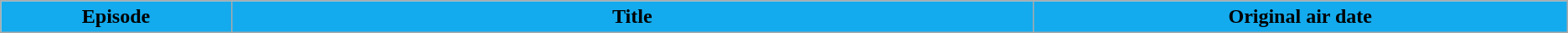<table class="wikitable plainrowheaders">
<tr>
<th style="background: #13ABEE; color:#000000; width:3%;">Episode</th>
<th ! style="background:#13ABEE; color:#000000; width:12%;">Title</th>
<th ! style="background:#13ABEE; color:#000000; width:8%;">Original air date<br>


</th>
</tr>
</table>
